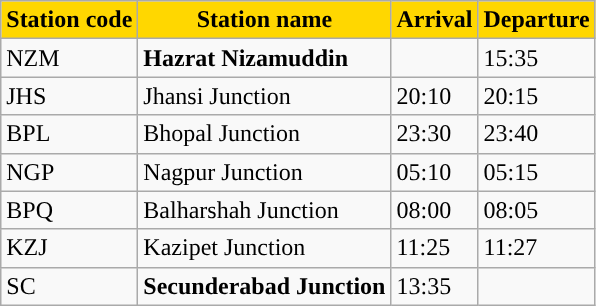<table class="wikitable">
<tr>
<th style="background:gold;">Station code</th>
<th ! style="background:gold;">Station name</th>
<th ! style="background:gold;">Arrival</th>
<th ! style="background:gold;">Departure</th>
</tr>
<tr>
<td>NZM</td>
<td><strong>Hazrat Nizamuddin</strong></td>
<td></td>
<td>15:35</td>
</tr>
<tr>
<td>JHS</td>
<td>Jhansi Junction</td>
<td>20:10</td>
<td>20:15</td>
</tr>
<tr>
<td>BPL</td>
<td>Bhopal Junction</td>
<td>23:30</td>
<td>23:40</td>
</tr>
<tr>
<td>NGP</td>
<td>Nagpur Junction</td>
<td>05:10</td>
<td>05:15</td>
</tr>
<tr>
<td>BPQ</td>
<td>Balharshah Junction</td>
<td>08:00</td>
<td>08:05</td>
</tr>
<tr>
<td>KZJ</td>
<td>Kazipet Junction</td>
<td>11:25</td>
<td>11:27</td>
</tr>
<tr>
<td>SC</td>
<td><strong>Secunderabad Junction</strong></td>
<td>13:35</td>
<td></td>
</tr>
</table>
